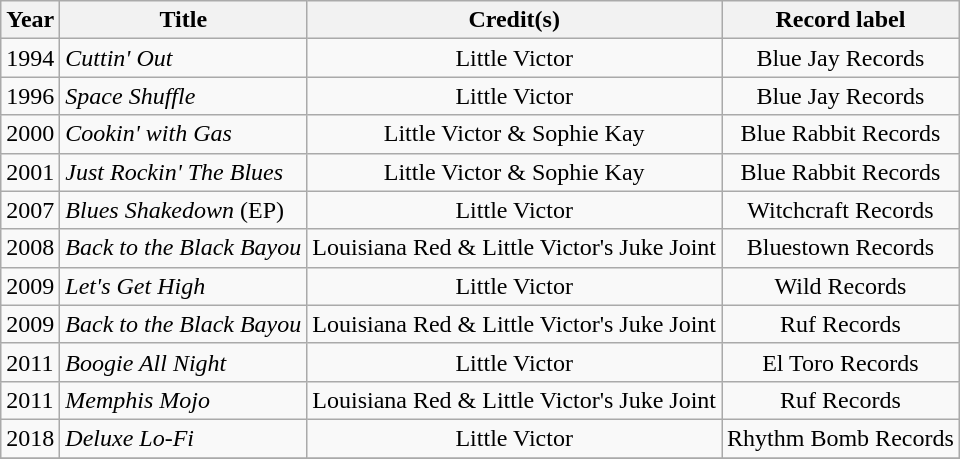<table class="wikitable sortable">
<tr>
<th>Year</th>
<th>Title</th>
<th>Credit(s)</th>
<th>Record label</th>
</tr>
<tr>
<td>1994</td>
<td><em>Cuttin' Out</em></td>
<td style="text-align:center;">Little Victor</td>
<td style="text-align:center;">Blue Jay Records</td>
</tr>
<tr>
<td>1996</td>
<td><em>Space Shuffle</em></td>
<td style="text-align:center;">Little Victor</td>
<td style="text-align:center;">Blue Jay Records</td>
</tr>
<tr>
<td>2000</td>
<td><em>Cookin' with Gas</em></td>
<td style="text-align:center;">Little Victor & Sophie Kay</td>
<td style="text-align:center;">Blue Rabbit Records</td>
</tr>
<tr>
<td>2001</td>
<td><em>Just Rockin' The Blues</em></td>
<td style="text-align:center;">Little Victor & Sophie Kay</td>
<td style="text-align:center;">Blue Rabbit Records</td>
</tr>
<tr>
<td>2007</td>
<td><em>Blues Shakedown</em> (EP)</td>
<td style="text-align:center;">Little Victor</td>
<td style="text-align:center;">Witchcraft Records</td>
</tr>
<tr>
<td>2008</td>
<td><em>Back to the Black Bayou</em></td>
<td style="text-align:center;">Louisiana Red & Little Victor's Juke Joint</td>
<td style="text-align:center;">Bluestown Records</td>
</tr>
<tr>
<td>2009</td>
<td><em>Let's Get High</em></td>
<td style="text-align:center;">Little Victor</td>
<td style="text-align:center;">Wild Records</td>
</tr>
<tr>
<td>2009</td>
<td><em>Back to the Black Bayou</em></td>
<td style="text-align:center;">Louisiana Red & Little Victor's Juke Joint</td>
<td style="text-align:center;">Ruf Records</td>
</tr>
<tr>
<td>2011</td>
<td><em>Boogie All Night</em></td>
<td style="text-align:center;">Little Victor</td>
<td style="text-align:center;">El Toro Records</td>
</tr>
<tr>
<td>2011</td>
<td><em>Memphis Mojo</em></td>
<td style="text-align:center;">Louisiana Red & Little Victor's Juke Joint</td>
<td style="text-align:center;">Ruf Records</td>
</tr>
<tr>
<td>2018</td>
<td><em>Deluxe Lo-Fi</em></td>
<td style="text-align:center;">Little Victor</td>
<td style="text-align:center;">Rhythm Bomb Records</td>
</tr>
<tr>
</tr>
</table>
